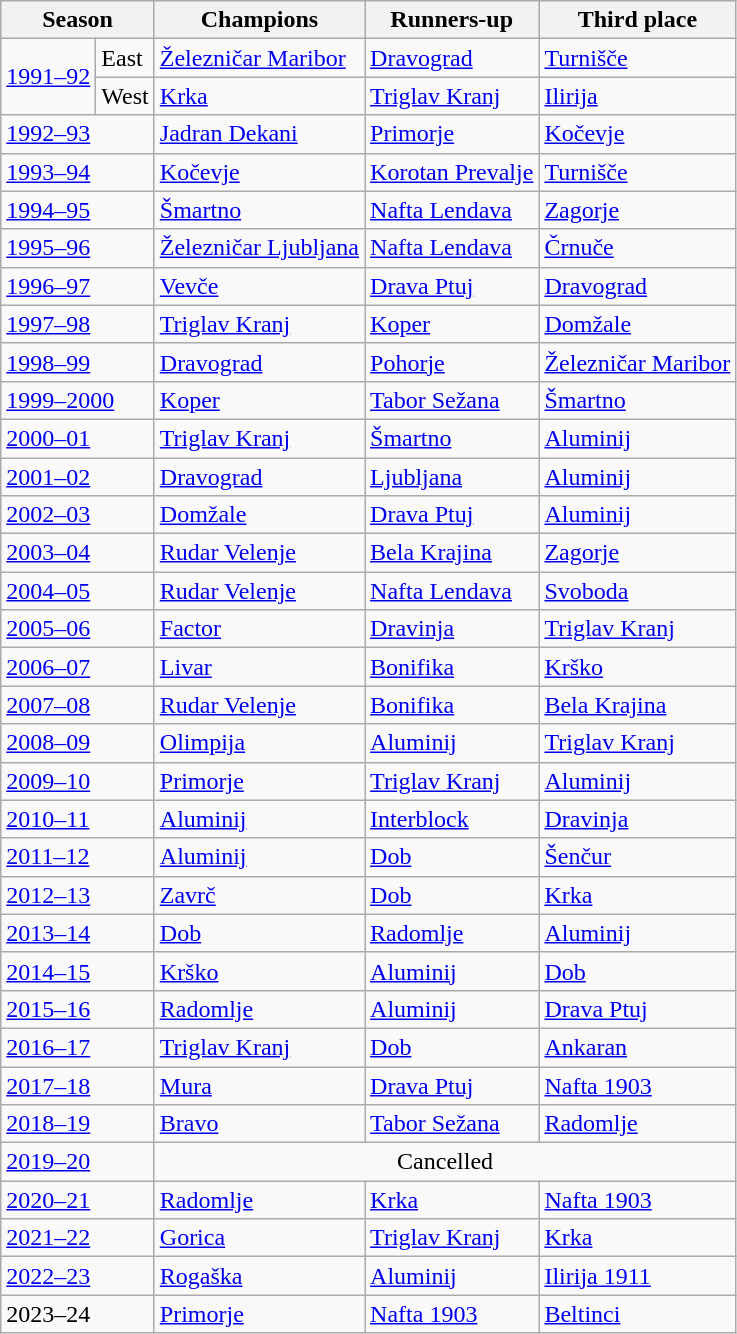<table class="wikitable">
<tr>
<th colspan="2" align="center">Season</th>
<th>Champions</th>
<th>Runners-up</th>
<th>Third place</th>
</tr>
<tr>
<td rowspan="2"><a href='#'>1991–92</a></td>
<td>East</td>
<td><a href='#'>Železničar Maribor</a></td>
<td><a href='#'>Dravograd</a></td>
<td><a href='#'>Turnišče</a></td>
</tr>
<tr>
<td>West</td>
<td><a href='#'>Krka</a></td>
<td><a href='#'>Triglav Kranj</a></td>
<td><a href='#'>Ilirija</a></td>
</tr>
<tr>
<td colspan=2><a href='#'>1992–93</a></td>
<td><a href='#'>Jadran Dekani</a></td>
<td><a href='#'>Primorje</a></td>
<td><a href='#'>Kočevje</a></td>
</tr>
<tr>
<td colspan=2><a href='#'>1993–94</a></td>
<td><a href='#'>Kočevje</a></td>
<td><a href='#'>Korotan Prevalje</a></td>
<td><a href='#'>Turnišče</a></td>
</tr>
<tr>
<td colspan=2><a href='#'>1994–95</a></td>
<td><a href='#'>Šmartno</a></td>
<td><a href='#'>Nafta Lendava</a></td>
<td><a href='#'>Zagorje</a></td>
</tr>
<tr>
<td colspan=2><a href='#'>1995–96</a></td>
<td><a href='#'>Železničar Ljubljana</a></td>
<td><a href='#'>Nafta Lendava</a></td>
<td><a href='#'>Črnuče</a></td>
</tr>
<tr>
<td colspan=2><a href='#'>1996–97</a></td>
<td><a href='#'>Vevče</a></td>
<td><a href='#'>Drava Ptuj</a></td>
<td><a href='#'>Dravograd</a></td>
</tr>
<tr>
<td colspan=2><a href='#'>1997–98</a></td>
<td><a href='#'>Triglav Kranj</a></td>
<td><a href='#'>Koper</a></td>
<td><a href='#'>Domžale</a></td>
</tr>
<tr>
<td colspan=2><a href='#'>1998–99</a></td>
<td><a href='#'>Dravograd</a></td>
<td><a href='#'>Pohorje</a></td>
<td><a href='#'>Železničar Maribor</a></td>
</tr>
<tr>
<td colspan=2><a href='#'>1999–2000</a></td>
<td><a href='#'>Koper</a></td>
<td><a href='#'>Tabor Sežana</a></td>
<td><a href='#'>Šmartno</a></td>
</tr>
<tr>
<td colspan=2><a href='#'>2000–01</a></td>
<td><a href='#'>Triglav Kranj</a></td>
<td><a href='#'>Šmartno</a></td>
<td><a href='#'>Aluminij</a></td>
</tr>
<tr>
<td colspan=2><a href='#'>2001–02</a></td>
<td><a href='#'>Dravograd</a></td>
<td><a href='#'>Ljubljana</a></td>
<td><a href='#'>Aluminij</a></td>
</tr>
<tr>
<td colspan=2><a href='#'>2002–03</a></td>
<td><a href='#'>Domžale</a></td>
<td><a href='#'>Drava Ptuj</a></td>
<td><a href='#'>Aluminij</a></td>
</tr>
<tr>
<td colspan=2><a href='#'>2003–04</a></td>
<td><a href='#'>Rudar Velenje</a></td>
<td><a href='#'>Bela Krajina</a></td>
<td><a href='#'>Zagorje</a></td>
</tr>
<tr>
<td colspan=2><a href='#'>2004–05</a></td>
<td><a href='#'>Rudar Velenje</a></td>
<td><a href='#'>Nafta Lendava</a></td>
<td><a href='#'>Svoboda</a></td>
</tr>
<tr>
<td colspan=2><a href='#'>2005–06</a></td>
<td><a href='#'>Factor</a></td>
<td><a href='#'>Dravinja</a></td>
<td><a href='#'>Triglav Kranj</a></td>
</tr>
<tr>
<td colspan=2><a href='#'>2006–07</a></td>
<td><a href='#'>Livar</a></td>
<td><a href='#'>Bonifika</a></td>
<td><a href='#'>Krško</a></td>
</tr>
<tr>
<td colspan=2><a href='#'>2007–08</a></td>
<td><a href='#'>Rudar Velenje</a></td>
<td><a href='#'>Bonifika</a></td>
<td><a href='#'>Bela Krajina</a></td>
</tr>
<tr>
<td colspan=2><a href='#'>2008–09</a></td>
<td><a href='#'>Olimpija</a></td>
<td><a href='#'>Aluminij</a></td>
<td><a href='#'>Triglav Kranj</a></td>
</tr>
<tr>
<td colspan=2><a href='#'>2009–10</a></td>
<td><a href='#'>Primorje</a></td>
<td><a href='#'>Triglav Kranj</a></td>
<td><a href='#'>Aluminij</a></td>
</tr>
<tr>
<td colspan=2><a href='#'>2010–11</a></td>
<td><a href='#'>Aluminij</a></td>
<td><a href='#'>Interblock</a></td>
<td><a href='#'>Dravinja</a></td>
</tr>
<tr>
<td colspan=2><a href='#'>2011–12</a></td>
<td><a href='#'>Aluminij</a></td>
<td><a href='#'>Dob</a></td>
<td><a href='#'>Šenčur</a></td>
</tr>
<tr>
<td colspan=2><a href='#'>2012–13</a></td>
<td><a href='#'>Zavrč</a></td>
<td><a href='#'>Dob</a></td>
<td><a href='#'>Krka</a></td>
</tr>
<tr>
<td colspan=2><a href='#'>2013–14</a></td>
<td><a href='#'>Dob</a></td>
<td><a href='#'>Radomlje</a></td>
<td><a href='#'>Aluminij</a></td>
</tr>
<tr>
<td colspan=2><a href='#'>2014–15</a></td>
<td><a href='#'>Krško</a></td>
<td><a href='#'>Aluminij</a></td>
<td><a href='#'>Dob</a></td>
</tr>
<tr>
<td colspan=2><a href='#'>2015–16</a></td>
<td><a href='#'>Radomlje</a></td>
<td><a href='#'>Aluminij</a></td>
<td><a href='#'>Drava Ptuj</a></td>
</tr>
<tr>
<td colspan=2><a href='#'>2016–17</a></td>
<td><a href='#'>Triglav Kranj</a></td>
<td><a href='#'>Dob</a></td>
<td><a href='#'>Ankaran</a></td>
</tr>
<tr>
<td colspan="2"><a href='#'>2017–18</a></td>
<td><a href='#'>Mura</a></td>
<td><a href='#'>Drava Ptuj</a></td>
<td><a href='#'>Nafta 1903</a></td>
</tr>
<tr>
<td colspan="2"><a href='#'>2018–19</a></td>
<td><a href='#'>Bravo</a></td>
<td><a href='#'>Tabor Sežana</a></td>
<td><a href='#'>Radomlje</a></td>
</tr>
<tr>
<td colspan="2"><a href='#'>2019–20</a></td>
<td colspan="3" align=center>Cancelled</td>
</tr>
<tr>
<td colspan="2"><a href='#'>2020–21</a></td>
<td><a href='#'>Radomlje</a></td>
<td><a href='#'>Krka</a></td>
<td><a href='#'>Nafta 1903</a></td>
</tr>
<tr>
<td colspan="2"><a href='#'>2021–22</a></td>
<td><a href='#'>Gorica</a></td>
<td><a href='#'>Triglav Kranj</a></td>
<td><a href='#'>Krka</a></td>
</tr>
<tr>
<td colspan="2"><a href='#'>2022–23</a></td>
<td><a href='#'>Rogaška</a></td>
<td><a href='#'>Aluminij</a></td>
<td><a href='#'>Ilirija 1911</a></td>
</tr>
<tr>
<td colspan="2">2023–24</td>
<td><a href='#'>Primorje</a></td>
<td><a href='#'>Nafta 1903</a></td>
<td><a href='#'>Beltinci</a></td>
</tr>
</table>
